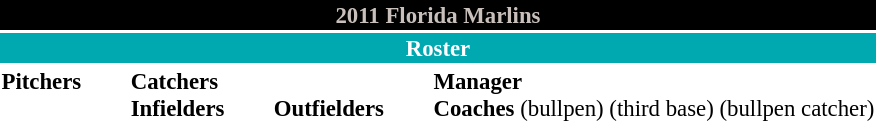<table class="toccolours" style="font-size: 95%;">
<tr>
<th colspan="10" style="background:black; color:#C9C0BB; text-align:center;">2011 Florida Marlins</th>
</tr>
<tr>
<td colspan="10" style="background:#00a8b0; color:white; text-align:center;"><strong>Roster</strong></td>
</tr>
<tr>
<td valign="top"><strong>Pitchers</strong><br>



















</td>
<td style="width:25px;"></td>
<td valign="top"><strong>Catchers</strong><br>


<strong>Infielders</strong>










</td>
<td style="width:25px;"></td>
<td valign="top"><br><strong>Outfielders</strong>








</td>
<td style="width:25px;"></td>
<td valign="top"><strong>Manager</strong><br>

<strong>Coaches</strong>

 (bullpen)
 (third base)



 (bullpen catcher)</td>
</tr>
</table>
